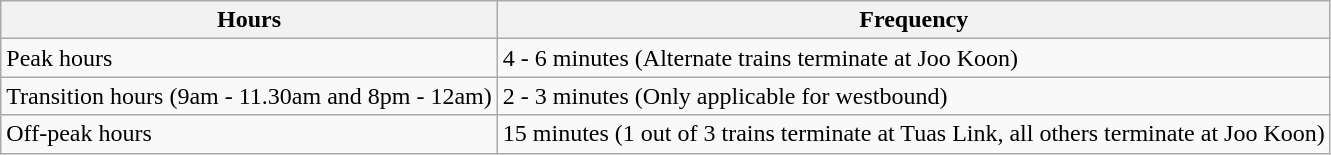<table class="wikitable">
<tr>
<th>Hours</th>
<th>Frequency</th>
</tr>
<tr>
<td>Peak hours</td>
<td>4 - 6 minutes (Alternate trains terminate at Joo Koon)</td>
</tr>
<tr>
<td>Transition hours (9am - 11.30am and 8pm - 12am)</td>
<td>2 - 3 minutes (Only applicable for westbound)</td>
</tr>
<tr>
<td>Off-peak hours</td>
<td>15 minutes (1 out of 3 trains terminate at Tuas Link, all others terminate at Joo Koon)</td>
</tr>
</table>
